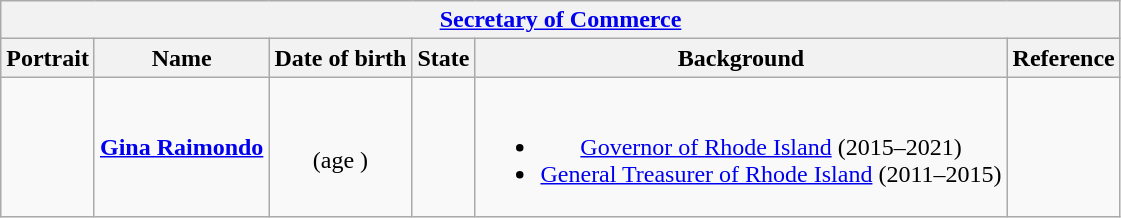<table class="wikitable collapsible" style="text-align:center;">
<tr>
<th colspan="6"><a href='#'>Secretary of Commerce</a></th>
</tr>
<tr>
<th>Portrait</th>
<th>Name</th>
<th>Date of birth</th>
<th>State</th>
<th>Background</th>
<th>Reference</th>
</tr>
<tr>
<td></td>
<td><strong><a href='#'>Gina Raimondo</a></strong></td>
<td><br>(age )</td>
<td></td>
<td><br><ul><li><a href='#'>Governor of Rhode Island</a> (2015–2021)</li><li><a href='#'>General Treasurer of Rhode Island</a> (2011–2015)</li></ul></td>
<td></td>
</tr>
</table>
